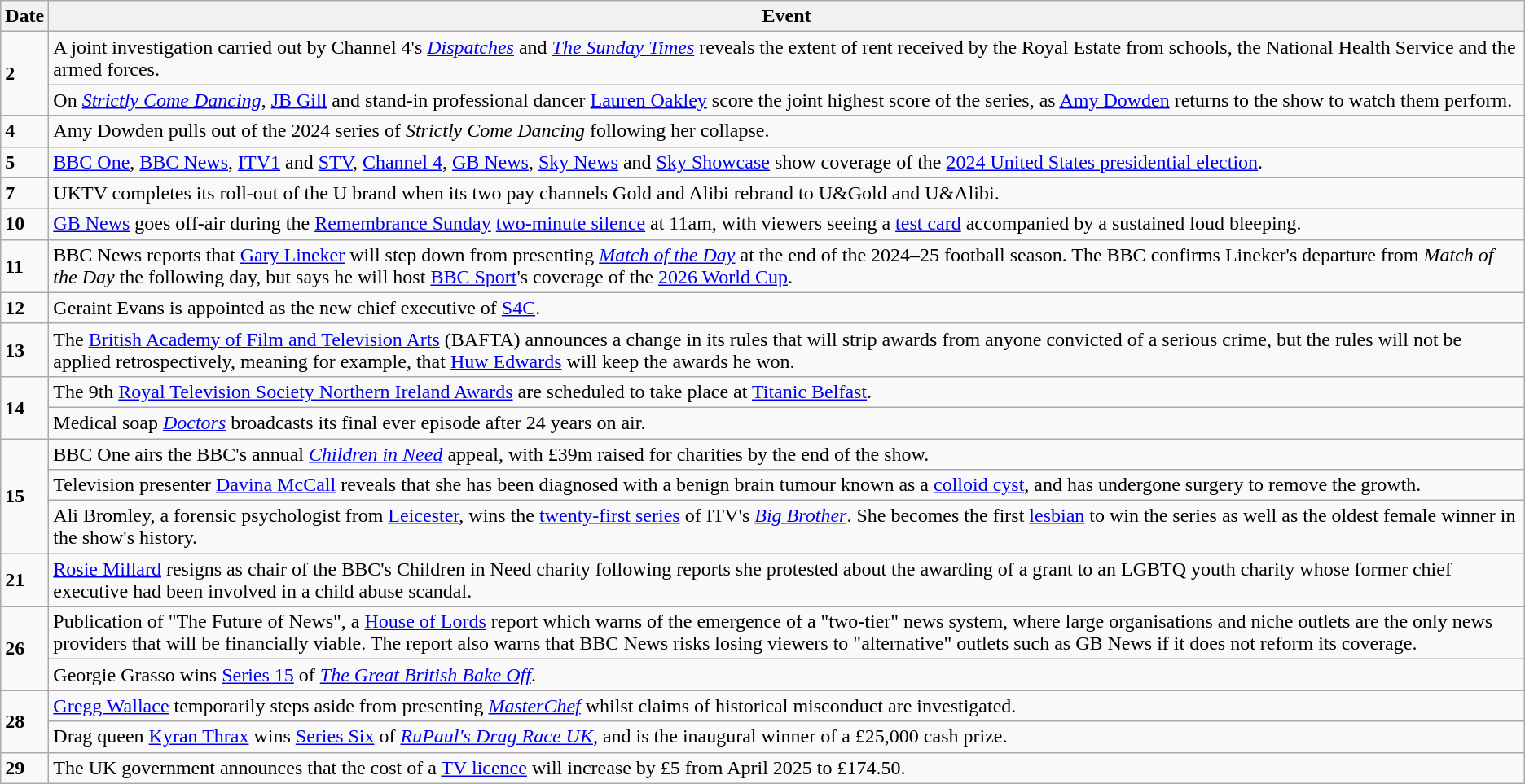<table class="wikitable">
<tr>
<th>Date</th>
<th>Event</th>
</tr>
<tr>
<td rowspan=2><strong>2</strong></td>
<td>A joint investigation carried out by Channel 4's <em><a href='#'>Dispatches</a></em> and <em><a href='#'>The Sunday Times</a></em> reveals the extent of rent received by the Royal Estate from schools, the National Health Service and the armed forces.</td>
</tr>
<tr>
<td>On <em><a href='#'>Strictly Come Dancing</a></em>, <a href='#'>JB Gill</a> and stand-in professional dancer <a href='#'>Lauren Oakley</a> score the joint highest score of the series, as <a href='#'>Amy Dowden</a> returns to the show to watch them perform.</td>
</tr>
<tr>
<td><strong>4</strong></td>
<td>Amy Dowden pulls out of the 2024 series of <em>Strictly Come Dancing</em> following her collapse.</td>
</tr>
<tr>
<td><strong>5</strong></td>
<td><a href='#'>BBC One</a>, <a href='#'>BBC News</a>, <a href='#'>ITV1</a> and <a href='#'>STV</a>, <a href='#'>Channel 4</a>, <a href='#'>GB News</a>, <a href='#'>Sky News</a> and <a href='#'>Sky Showcase</a> show coverage of the <a href='#'>2024 United States presidential election</a>.</td>
</tr>
<tr>
<td><strong>7</strong></td>
<td>UKTV completes its roll-out of the U brand when its two pay channels Gold and Alibi  rebrand to U&Gold and U&Alibi.</td>
</tr>
<tr>
<td><strong>10</strong></td>
<td><a href='#'>GB News</a> goes off-air during the <a href='#'>Remembrance Sunday</a> <a href='#'>two-minute silence</a> at 11am, with viewers seeing a <a href='#'>test card</a> accompanied by a sustained loud bleeping.</td>
</tr>
<tr>
<td><strong>11</strong></td>
<td>BBC News reports that <a href='#'>Gary Lineker</a> will step down from presenting <em><a href='#'>Match of the Day</a></em> at the end of the 2024–25 football season. The BBC confirms Lineker's departure from <em>Match of the Day</em> the following day, but says he will host <a href='#'>BBC Sport</a>'s coverage of the <a href='#'>2026 World Cup</a>.</td>
</tr>
<tr>
<td><strong>12</strong></td>
<td>Geraint Evans is appointed as the new chief executive of <a href='#'>S4C</a>.</td>
</tr>
<tr>
<td><strong>13</strong></td>
<td>The <a href='#'>British Academy of Film and Television Arts</a> (BAFTA) announces a change in its rules that will strip awards from anyone convicted of a serious crime, but the rules will not be applied retrospectively, meaning for example, that <a href='#'>Huw Edwards</a> will keep the awards he won.</td>
</tr>
<tr>
<td rowspan=2><strong>14</strong></td>
<td>The 9th <a href='#'>Royal Television Society Northern Ireland Awards</a> are scheduled to take place at <a href='#'>Titanic Belfast</a>.</td>
</tr>
<tr>
<td>Medical soap <em><a href='#'>Doctors</a></em> broadcasts its final ever episode after 24 years on air.</td>
</tr>
<tr>
<td rowspan=3><strong>15</strong></td>
<td>BBC One airs the BBC's annual <em><a href='#'>Children in Need</a></em> appeal, with £39m raised for charities by the end of the show.</td>
</tr>
<tr>
<td>Television presenter <a href='#'>Davina McCall</a> reveals that she has been diagnosed with a benign brain tumour known as a <a href='#'>colloid cyst</a>, and has undergone surgery to remove the growth.</td>
</tr>
<tr>
<td>Ali Bromley, a forensic psychologist from <a href='#'>Leicester</a>, wins the <a href='#'>twenty-first series</a> of ITV's <em><a href='#'>Big Brother</a></em>. She becomes the first <a href='#'>lesbian</a> to win the series as well as the oldest female winner in the show's history.</td>
</tr>
<tr>
<td><strong>21</strong></td>
<td><a href='#'>Rosie Millard</a> resigns as chair of the BBC's Children in Need charity following reports she protested about the awarding of a grant to an LGBTQ youth charity whose former chief executive had been involved in a child abuse scandal.</td>
</tr>
<tr>
<td rowspan=2><strong>26</strong></td>
<td>Publication of "The Future of News", a <a href='#'>House of Lords</a> report which warns of the emergence of a "two-tier" news system, where large organisations and niche outlets are the only news providers that will be financially viable. The report also warns that BBC News risks losing viewers to "alternative" outlets such as GB News if it does not reform its coverage.</td>
</tr>
<tr>
<td>Georgie Grasso wins <a href='#'>Series 15</a> of <em><a href='#'>The Great British Bake Off</a></em>.</td>
</tr>
<tr>
<td rowspan=2><strong>28</strong></td>
<td><a href='#'>Gregg Wallace</a> temporarily steps aside from presenting <em><a href='#'>MasterChef</a></em> whilst claims of historical misconduct are investigated.</td>
</tr>
<tr>
<td>Drag queen <a href='#'>Kyran Thrax</a> wins <a href='#'>Series Six</a> of <em><a href='#'>RuPaul's Drag Race UK</a></em>, and is the inaugural winner of a £25,000 cash prize.</td>
</tr>
<tr>
<td><strong>29</strong></td>
<td>The UK government announces that the cost of a <a href='#'>TV licence</a> will increase by £5 from April 2025 to £174.50.</td>
</tr>
</table>
